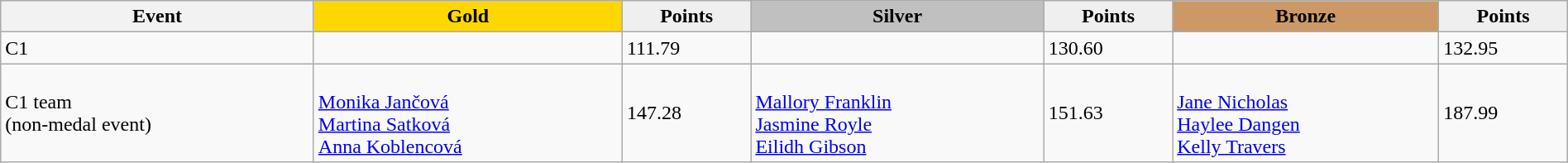<table class="wikitable" width=100%>
<tr>
<th>Event</th>
<td align=center bgcolor="gold"><strong>Gold</strong></td>
<td align=center bgcolor="EFEFEF"><strong>Points</strong></td>
<td align=center bgcolor="silver"><strong>Silver</strong></td>
<td align=center bgcolor="EFEFEF"><strong>Points</strong></td>
<td align=center bgcolor="CC9966"><strong>Bronze</strong></td>
<td align=center bgcolor="EFEFEF"><strong>Points</strong></td>
</tr>
<tr>
<td>C1</td>
<td></td>
<td>111.79</td>
<td></td>
<td>130.60</td>
<td></td>
<td>132.95</td>
</tr>
<tr>
<td>C1 team<br>(non-medal event)</td>
<td><br><a href='#'>Monika Jančová</a><br><a href='#'>Martina Satková</a><br><a href='#'>Anna Koblencová</a></td>
<td>147.28</td>
<td><br><a href='#'>Mallory Franklin</a><br><a href='#'>Jasmine Royle</a><br><a href='#'>Eilidh Gibson</a></td>
<td>151.63</td>
<td><br><a href='#'>Jane Nicholas</a><br><a href='#'>Haylee Dangen</a><br><a href='#'>Kelly Travers</a></td>
<td>187.99</td>
</tr>
</table>
